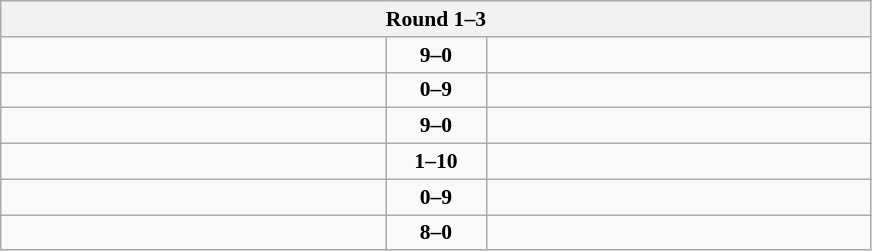<table class="wikitable" style="text-align: center; font-size:90% ">
<tr>
<th colspan="3">Round 1–3</th>
</tr>
<tr>
<td align="left" width="250"><strong></strong></td>
<td align="center" width="60"><strong>9–0</strong></td>
<td align="left" width="250"></td>
</tr>
<tr>
<td align="left" width="250"></td>
<td align="center" width="60"><strong>0–9</strong></td>
<td align="left" width="250"><strong></strong></td>
</tr>
<tr>
<td align="left" width="250"><strong></strong></td>
<td align="center" width="60"><strong>9–0</strong></td>
<td align="left" width="250"></td>
</tr>
<tr>
<td align="left" width="250"></td>
<td align="center" width="60"><strong>1–10</strong></td>
<td align="left" width="250"><strong></strong></td>
</tr>
<tr>
<td align="left" width="250"></td>
<td align="center" width="60"><strong>0–9</strong></td>
<td align="left" width="250"><strong></strong></td>
</tr>
<tr>
<td align="left" width="250"><strong></strong></td>
<td align="center" width="60"><strong>8–0</strong></td>
<td align="left" width="250"></td>
</tr>
</table>
